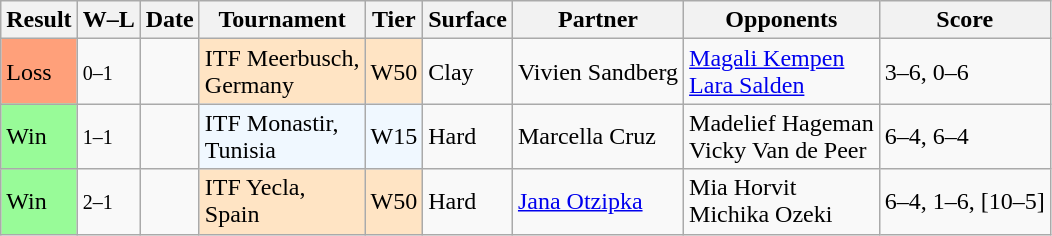<table class="sortable wikitable nowrap">
<tr>
<th>Result</th>
<th class="unsortable">W–L</th>
<th>Date</th>
<th>Tournament</th>
<th>Tier</th>
<th>Surface</th>
<th>Partner</th>
<th>Opponents</th>
<th class="unsortable">Score</th>
</tr>
<tr>
<td style="background:#ffa07a;">Loss</td>
<td><small>0–1</small></td>
<td><a href='#'></a></td>
<td style="background:#ffe4c4;">ITF Meerbusch, <br> Germany</td>
<td style="background:#ffe4c4;">W50</td>
<td>Clay</td>
<td> Vivien Sandberg</td>
<td> <a href='#'>Magali Kempen</a> <br>  <a href='#'>Lara Salden</a></td>
<td>3–6, 0–6</td>
</tr>
<tr>
<td style="background:#98FB98;">Win</td>
<td><small>1–1</small></td>
<td><a href='#'></a></td>
<td style="background:#f0f8ff;">ITF Monastir, <br> Tunisia</td>
<td style="background:#f0f8ff;">W15</td>
<td>Hard</td>
<td> Marcella Cruz</td>
<td> Madelief Hageman <br>  Vicky Van de Peer</td>
<td>6–4, 6–4</td>
</tr>
<tr>
<td style="background:#98FB98;">Win</td>
<td><small>2–1</small></td>
<td><a href='#'></a></td>
<td style="background:#ffe4c4;">ITF Yecla, <br> Spain</td>
<td style="background:#ffe4c4;">W50</td>
<td>Hard</td>
<td> <a href='#'>Jana Otzipka</a></td>
<td> Mia Horvit <br> Michika Ozeki</td>
<td>6–4, 1–6, [10–5]</td>
</tr>
</table>
